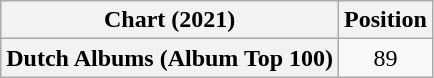<table class="wikitable plainrowheaders" style="text-align:center">
<tr>
<th scope="col">Chart (2021)</th>
<th scope="col">Position</th>
</tr>
<tr>
<th scope="row">Dutch Albums (Album Top 100)</th>
<td>89</td>
</tr>
</table>
